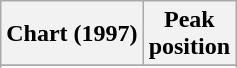<table class="wikitable sortable">
<tr>
<th>Chart (1997)</th>
<th>Peak<br>position</th>
</tr>
<tr>
</tr>
<tr>
</tr>
<tr>
</tr>
<tr>
</tr>
<tr>
</tr>
</table>
